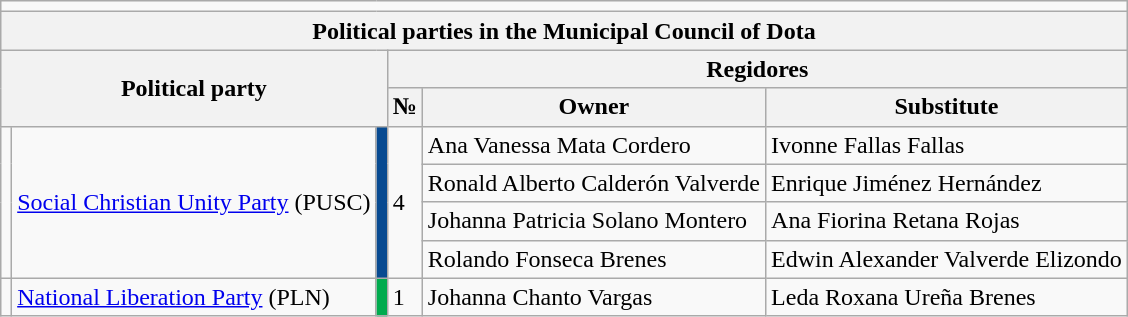<table class="wikitable" border="1" style="margin:auto;">
<tr>
<td colspan="6"></td>
</tr>
<tr>
<th colspan="6"><strong>Political parties in the Municipal Council of Dota</strong></th>
</tr>
<tr ---->
<th colspan="3" rowspan="2">Political party</th>
<th colspan="3">Regidores</th>
</tr>
<tr>
<th>№</th>
<th>Owner</th>
<th>Substitute</th>
</tr>
<tr>
<td rowspan="4"></td>
<td rowspan="4"><a href='#'>Social Christian Unity Party</a> (PUSC)</td>
<td rowspan="4" bgcolor="#074A91"></td>
<td rowspan="4">4</td>
<td>Ana Vanessa Mata Cordero</td>
<td>Ivonne Fallas Fallas</td>
</tr>
<tr>
<td>Ronald Alberto Calderón Valverde</td>
<td>Enrique Jiménez Hernández</td>
</tr>
<tr>
<td>Johanna Patricia Solano Montero</td>
<td>Ana Fiorina Retana Rojas</td>
</tr>
<tr ---->
<td>Rolando Fonseca Brenes</td>
<td>Edwin Alexander Valverde Elizondo</td>
</tr>
<tr>
<td></td>
<td><a href='#'>National Liberation Party</a> (PLN)</td>
<td bgcolor="#00AB4E"></td>
<td>1</td>
<td>Johanna Chanto Vargas</td>
<td>Leda Roxana Ureña Brenes</td>
</tr>
</table>
